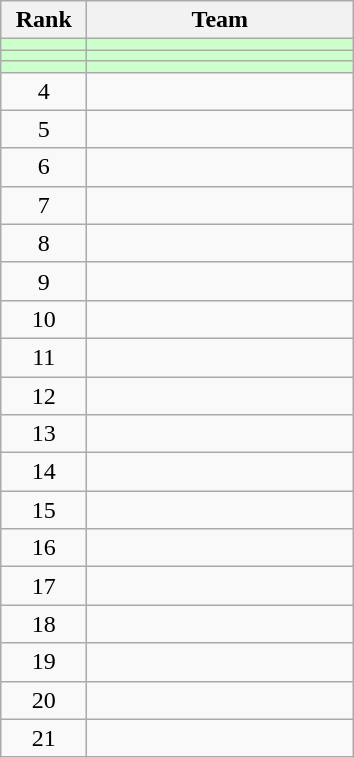<table class="wikitable" style="text-align: center">
<tr>
<th width=50>Rank</th>
<th width=170>Team</th>
</tr>
<tr bgcolor=#ccffcc>
<td></td>
<td align=left></td>
</tr>
<tr bgcolor=#ccffcc>
<td></td>
<td align=left></td>
</tr>
<tr bgcolor=#ccffcc>
<td></td>
<td align=left></td>
</tr>
<tr>
<td>4</td>
<td align=left></td>
</tr>
<tr>
<td>5</td>
<td align=left></td>
</tr>
<tr>
<td>6</td>
<td align=left></td>
</tr>
<tr>
<td>7</td>
<td align=left></td>
</tr>
<tr>
<td>8</td>
<td align=left></td>
</tr>
<tr>
<td>9</td>
<td align=left></td>
</tr>
<tr>
<td>10</td>
<td align=left></td>
</tr>
<tr>
<td>11</td>
<td align=left></td>
</tr>
<tr>
<td>12</td>
<td align=left></td>
</tr>
<tr>
<td>13</td>
<td align=left></td>
</tr>
<tr>
<td>14</td>
<td align=left></td>
</tr>
<tr>
<td>15</td>
<td align=left></td>
</tr>
<tr>
<td>16</td>
<td align=left></td>
</tr>
<tr>
<td>17</td>
<td align=left></td>
</tr>
<tr>
<td>18</td>
<td align=left></td>
</tr>
<tr>
<td>19</td>
<td align=left></td>
</tr>
<tr>
<td>20</td>
<td align=left></td>
</tr>
<tr>
<td>21</td>
<td align=left></td>
</tr>
</table>
